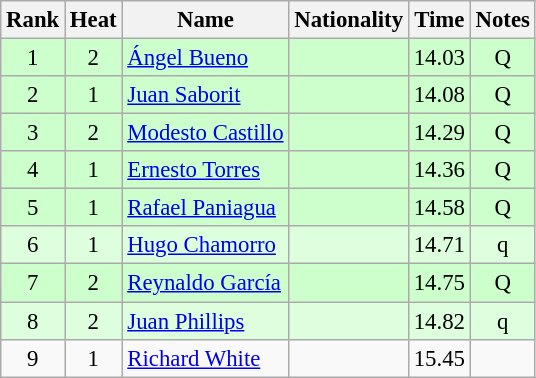<table class="wikitable sortable" style="text-align:center; font-size:95%">
<tr>
<th>Rank</th>
<th>Heat</th>
<th>Name</th>
<th>Nationality</th>
<th>Time</th>
<th>Notes</th>
</tr>
<tr bgcolor=ccffcc>
<td>1</td>
<td>2</td>
<td align=left><a href='#'>Ángel Bueno</a></td>
<td align=left></td>
<td>14.03</td>
<td>Q</td>
</tr>
<tr bgcolor=ccffcc>
<td>2</td>
<td>1</td>
<td align=left><a href='#'>Juan Saborit</a></td>
<td align=left></td>
<td>14.08</td>
<td>Q</td>
</tr>
<tr bgcolor=ccffcc>
<td>3</td>
<td>2</td>
<td align=left><a href='#'>Modesto Castillo</a></td>
<td align=left></td>
<td>14.29</td>
<td>Q</td>
</tr>
<tr bgcolor=ccffcc>
<td>4</td>
<td>1</td>
<td align=left><a href='#'>Ernesto Torres</a></td>
<td align=left></td>
<td>14.36</td>
<td>Q</td>
</tr>
<tr bgcolor=ccffcc>
<td>5</td>
<td>1</td>
<td align=left><a href='#'>Rafael Paniagua</a></td>
<td align=left></td>
<td>14.58</td>
<td>Q</td>
</tr>
<tr bgcolor=ddffdd>
<td>6</td>
<td>1</td>
<td align=left><a href='#'>Hugo Chamorro</a></td>
<td align=left></td>
<td>14.71</td>
<td>q</td>
</tr>
<tr bgcolor=ccffcc>
<td>7</td>
<td>2</td>
<td align=left><a href='#'>Reynaldo García</a></td>
<td align=left></td>
<td>14.75</td>
<td>Q</td>
</tr>
<tr bgcolor=ddffdd>
<td>8</td>
<td>2</td>
<td align=left><a href='#'>Juan Phillips</a></td>
<td align=left></td>
<td>14.82</td>
<td>q</td>
</tr>
<tr>
<td>9</td>
<td>1</td>
<td align=left><a href='#'>Richard White</a></td>
<td align=left></td>
<td>15.45</td>
<td></td>
</tr>
</table>
